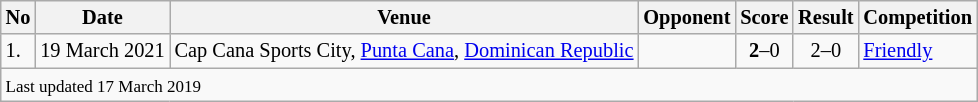<table class="wikitable" style="font-size:85%;">
<tr>
<th>No</th>
<th>Date</th>
<th>Venue</th>
<th>Opponent</th>
<th>Score</th>
<th>Result</th>
<th>Competition</th>
</tr>
<tr>
<td>1.</td>
<td>19 March 2021</td>
<td>Cap Cana Sports City, <a href='#'>Punta Cana</a>, <a href='#'>Dominican Republic</a></td>
<td></td>
<td align=center><strong>2</strong>–0</td>
<td align=center>2–0</td>
<td><a href='#'>Friendly</a></td>
</tr>
<tr>
<td colspan="7"><small>Last updated 17 March 2019</small></td>
</tr>
</table>
